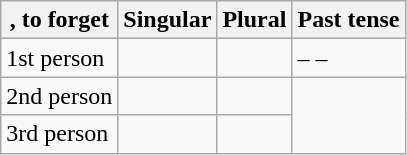<table class="wikitable">
<tr>
<th>, to forget</th>
<th>Singular</th>
<th>Plural</th>
<th>Past tense</th>
</tr>
<tr>
<td>1st person</td>
<td></td>
<td></td>
<td> –  – </td>
</tr>
<tr>
<td>2nd person</td>
<td></td>
<td></td>
</tr>
<tr>
<td>3rd person</td>
<td></td>
<td></td>
</tr>
</table>
